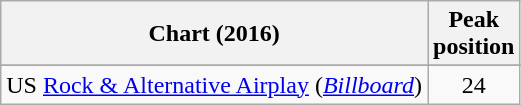<table class="wikitable sortable plainrowheaders">
<tr>
<th>Chart (2016)</th>
<th>Peak<br>position</th>
</tr>
<tr>
</tr>
<tr>
<td>US <a href='#'>Rock & Alternative Airplay</a> (<em><a href='#'>Billboard</a></em>)</td>
<td align="center">24</td>
</tr>
</table>
